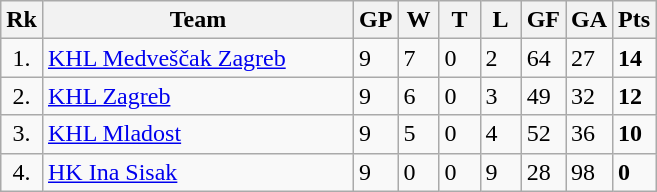<table class="wikitable" style="text-align:left;">
<tr>
<th width=20>Rk</th>
<th width=200>Team</th>
<th width=20 abbr="Games Played">GP</th>
<th width=20 abbr="Won">W</th>
<th width=20 abbr="Tied">T</th>
<th width=20 abbr="Lost">L</th>
<th width=20 abbr="Goals for">GF</th>
<th width=20 abbr="Goals against">GA</th>
<th width=20 abbr="Points">Pts</th>
</tr>
<tr>
<td style="text-align:center;">1.</td>
<td><a href='#'>KHL Medveščak Zagreb</a></td>
<td>9</td>
<td>7</td>
<td>0</td>
<td>2</td>
<td>64</td>
<td>27</td>
<td><strong>14</strong></td>
</tr>
<tr>
<td style="text-align:center;">2.</td>
<td><a href='#'>KHL Zagreb</a></td>
<td>9</td>
<td>6</td>
<td>0</td>
<td>3</td>
<td>49</td>
<td>32</td>
<td><strong>12</strong></td>
</tr>
<tr>
<td style="text-align:center;">3.</td>
<td><a href='#'>KHL Mladost</a></td>
<td>9</td>
<td>5</td>
<td>0</td>
<td>4</td>
<td>52</td>
<td>36</td>
<td><strong>10</strong></td>
</tr>
<tr>
<td style="text-align:center;">4.</td>
<td><a href='#'>HK Ina Sisak</a></td>
<td>9</td>
<td>0</td>
<td>0</td>
<td>9</td>
<td>28</td>
<td>98</td>
<td><strong>0</strong></td>
</tr>
</table>
